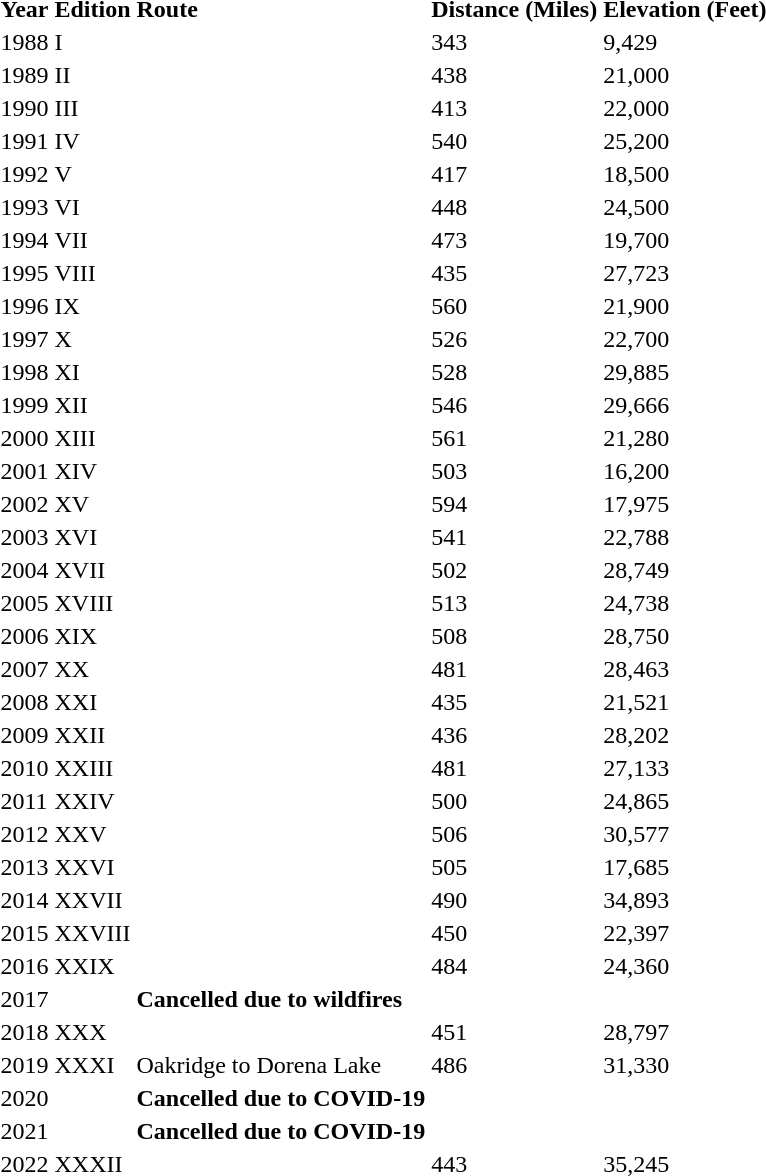<table>
<tr>
<td><strong>Year</strong></td>
<td><strong>Edition</strong></td>
<td><strong>Route</strong></td>
<td><strong>Distance (Miles)</strong></td>
<td><strong>Elevation (Feet)</strong></td>
</tr>
<tr>
<td>1988</td>
<td>I</td>
<td></td>
<td>343</td>
<td>9,429</td>
</tr>
<tr>
<td>1989</td>
<td>II</td>
<td></td>
<td>438</td>
<td>21,000</td>
</tr>
<tr>
<td>1990</td>
<td>III</td>
<td></td>
<td>413</td>
<td>22,000</td>
</tr>
<tr>
<td>1991</td>
<td>IV</td>
<td></td>
<td>540</td>
<td>25,200</td>
</tr>
<tr>
<td>1992</td>
<td>V</td>
<td></td>
<td>417</td>
<td>18,500</td>
</tr>
<tr>
<td>1993</td>
<td>VI</td>
<td></td>
<td>448</td>
<td>24,500</td>
</tr>
<tr>
<td>1994</td>
<td>VII</td>
<td></td>
<td>473</td>
<td>19,700</td>
</tr>
<tr>
<td>1995</td>
<td>VIII</td>
<td></td>
<td>435</td>
<td>27,723</td>
</tr>
<tr>
<td>1996</td>
<td>IX</td>
<td></td>
<td>560</td>
<td>21,900</td>
</tr>
<tr>
<td>1997</td>
<td>X</td>
<td></td>
<td>526</td>
<td>22,700</td>
</tr>
<tr>
<td>1998</td>
<td>XI</td>
<td></td>
<td>528</td>
<td>29,885</td>
</tr>
<tr>
<td>1999</td>
<td>XII</td>
<td></td>
<td>546</td>
<td>29,666</td>
</tr>
<tr>
<td>2000</td>
<td>XIII</td>
<td></td>
<td>561</td>
<td>21,280</td>
</tr>
<tr>
<td>2001</td>
<td>XIV</td>
<td></td>
<td>503</td>
<td>16,200</td>
</tr>
<tr>
<td>2002</td>
<td>XV</td>
<td></td>
<td>594</td>
<td>17,975</td>
</tr>
<tr>
<td>2003</td>
<td>XVI</td>
<td></td>
<td>541</td>
<td>22,788</td>
</tr>
<tr>
<td>2004</td>
<td>XVII</td>
<td></td>
<td>502</td>
<td>28,749</td>
</tr>
<tr>
<td>2005</td>
<td>XVIII</td>
<td></td>
<td>513</td>
<td>24,738</td>
</tr>
<tr>
<td>2006</td>
<td>XIX</td>
<td></td>
<td>508</td>
<td>28,750</td>
</tr>
<tr>
<td>2007</td>
<td>XX</td>
<td></td>
<td>481</td>
<td>28,463</td>
</tr>
<tr>
<td>2008</td>
<td>XXI</td>
<td></td>
<td>435</td>
<td>21,521</td>
</tr>
<tr>
<td>2009</td>
<td>XXII</td>
<td></td>
<td>436</td>
<td>28,202</td>
</tr>
<tr>
<td>2010</td>
<td>XXIII</td>
<td></td>
<td>481</td>
<td>27,133</td>
</tr>
<tr>
<td>2011</td>
<td>XXIV</td>
<td></td>
<td>500</td>
<td>24,865</td>
</tr>
<tr>
<td>2012</td>
<td>XXV</td>
<td></td>
<td>506</td>
<td>30,577</td>
</tr>
<tr>
<td>2013</td>
<td>XXVI</td>
<td></td>
<td>505</td>
<td>17,685</td>
</tr>
<tr>
<td>2014</td>
<td>XXVII</td>
<td></td>
<td>490</td>
<td>34,893</td>
</tr>
<tr>
<td>2015</td>
<td>XXVIII</td>
<td></td>
<td>450</td>
<td>22,397</td>
</tr>
<tr>
<td>2016</td>
<td>XXIX</td>
<td></td>
<td>484</td>
<td>24,360</td>
</tr>
<tr>
<td>2017</td>
<td></td>
<td><strong>Cancelled due to wildfires</strong></td>
<td></td>
<td></td>
</tr>
<tr>
<td>2018</td>
<td>XXX</td>
<td></td>
<td>451</td>
<td>28,797</td>
</tr>
<tr>
<td>2019</td>
<td>XXXI</td>
<td>Oakridge to Dorena Lake</td>
<td>486</td>
<td>31,330</td>
</tr>
<tr>
<td>2020</td>
<td></td>
<td><strong>Cancelled due to COVID-19</strong></td>
<td></td>
<td></td>
</tr>
<tr>
<td>2021</td>
<td></td>
<td><strong>Cancelled due to COVID-19</strong></td>
<td></td>
<td></td>
</tr>
<tr>
<td>2022</td>
<td>XXXII</td>
<td></td>
<td>443</td>
<td>35,245</td>
</tr>
</table>
